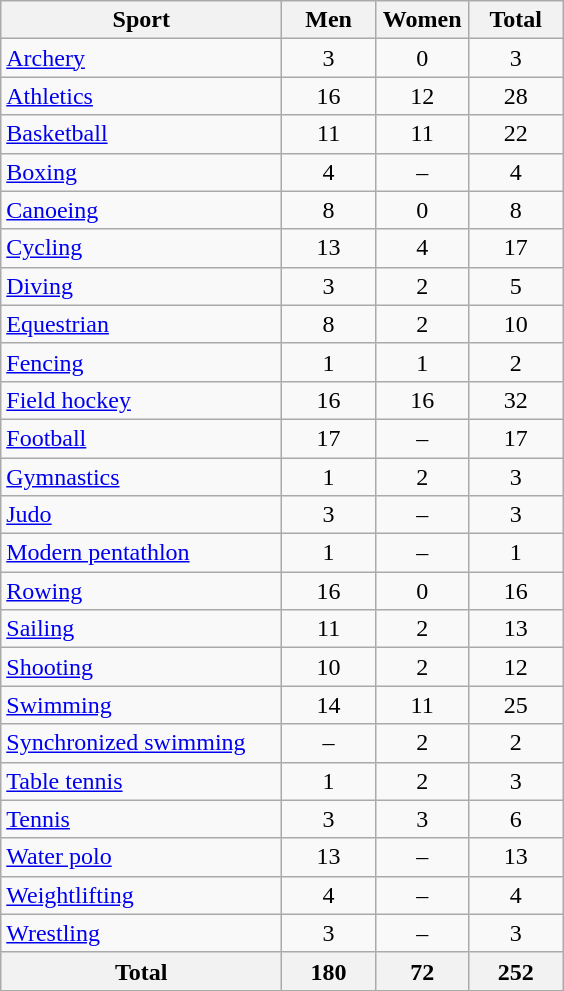<table class="wikitable sortable" style="text-align:center;">
<tr>
<th width=180>Sport</th>
<th width=55>Men</th>
<th width=55>Women</th>
<th width=55>Total</th>
</tr>
<tr>
<td align=left><a href='#'>Archery</a></td>
<td>3</td>
<td>0</td>
<td>3</td>
</tr>
<tr>
<td align=left><a href='#'>Athletics</a></td>
<td>16</td>
<td>12</td>
<td>28</td>
</tr>
<tr>
<td align=left><a href='#'>Basketball</a></td>
<td>11</td>
<td>11</td>
<td>22</td>
</tr>
<tr>
<td align=left><a href='#'>Boxing</a></td>
<td>4</td>
<td>–</td>
<td>4</td>
</tr>
<tr>
<td align=left><a href='#'>Canoeing</a></td>
<td>8</td>
<td>0</td>
<td>8</td>
</tr>
<tr>
<td align=left><a href='#'>Cycling</a></td>
<td>13</td>
<td>4</td>
<td>17</td>
</tr>
<tr>
<td align=left><a href='#'>Diving</a></td>
<td>3</td>
<td>2</td>
<td>5</td>
</tr>
<tr>
<td align=left><a href='#'>Equestrian</a></td>
<td>8</td>
<td>2</td>
<td>10</td>
</tr>
<tr>
<td align=left><a href='#'>Fencing</a></td>
<td>1</td>
<td>1</td>
<td>2</td>
</tr>
<tr>
<td align=left><a href='#'>Field hockey</a></td>
<td>16</td>
<td>16</td>
<td>32</td>
</tr>
<tr>
<td align=left><a href='#'>Football</a></td>
<td>17</td>
<td>–</td>
<td>17</td>
</tr>
<tr>
<td align=left><a href='#'>Gymnastics</a></td>
<td>1</td>
<td>2</td>
<td>3</td>
</tr>
<tr>
<td align=left><a href='#'>Judo</a></td>
<td>3</td>
<td>–</td>
<td>3</td>
</tr>
<tr>
<td align=left><a href='#'>Modern pentathlon</a></td>
<td>1</td>
<td>–</td>
<td>1</td>
</tr>
<tr>
<td align=left><a href='#'>Rowing</a></td>
<td>16</td>
<td>0</td>
<td>16</td>
</tr>
<tr>
<td align=left><a href='#'>Sailing</a></td>
<td>11</td>
<td>2</td>
<td>13</td>
</tr>
<tr>
<td align=left><a href='#'>Shooting</a></td>
<td>10</td>
<td>2</td>
<td>12</td>
</tr>
<tr>
<td align=left><a href='#'>Swimming</a></td>
<td>14</td>
<td>11</td>
<td>25</td>
</tr>
<tr>
<td align=left><a href='#'>Synchronized swimming</a></td>
<td>–</td>
<td>2</td>
<td>2</td>
</tr>
<tr>
<td align=left><a href='#'>Table tennis</a></td>
<td>1</td>
<td>2</td>
<td>3</td>
</tr>
<tr>
<td align=left><a href='#'>Tennis</a></td>
<td>3</td>
<td>3</td>
<td>6</td>
</tr>
<tr>
<td align=left><a href='#'>Water polo</a></td>
<td>13</td>
<td>–</td>
<td>13</td>
</tr>
<tr>
<td align=left><a href='#'>Weightlifting</a></td>
<td>4</td>
<td>–</td>
<td>4</td>
</tr>
<tr>
<td align=left><a href='#'>Wrestling</a></td>
<td>3</td>
<td>–</td>
<td>3</td>
</tr>
<tr>
<th>Total</th>
<th>180</th>
<th>72</th>
<th>252</th>
</tr>
</table>
